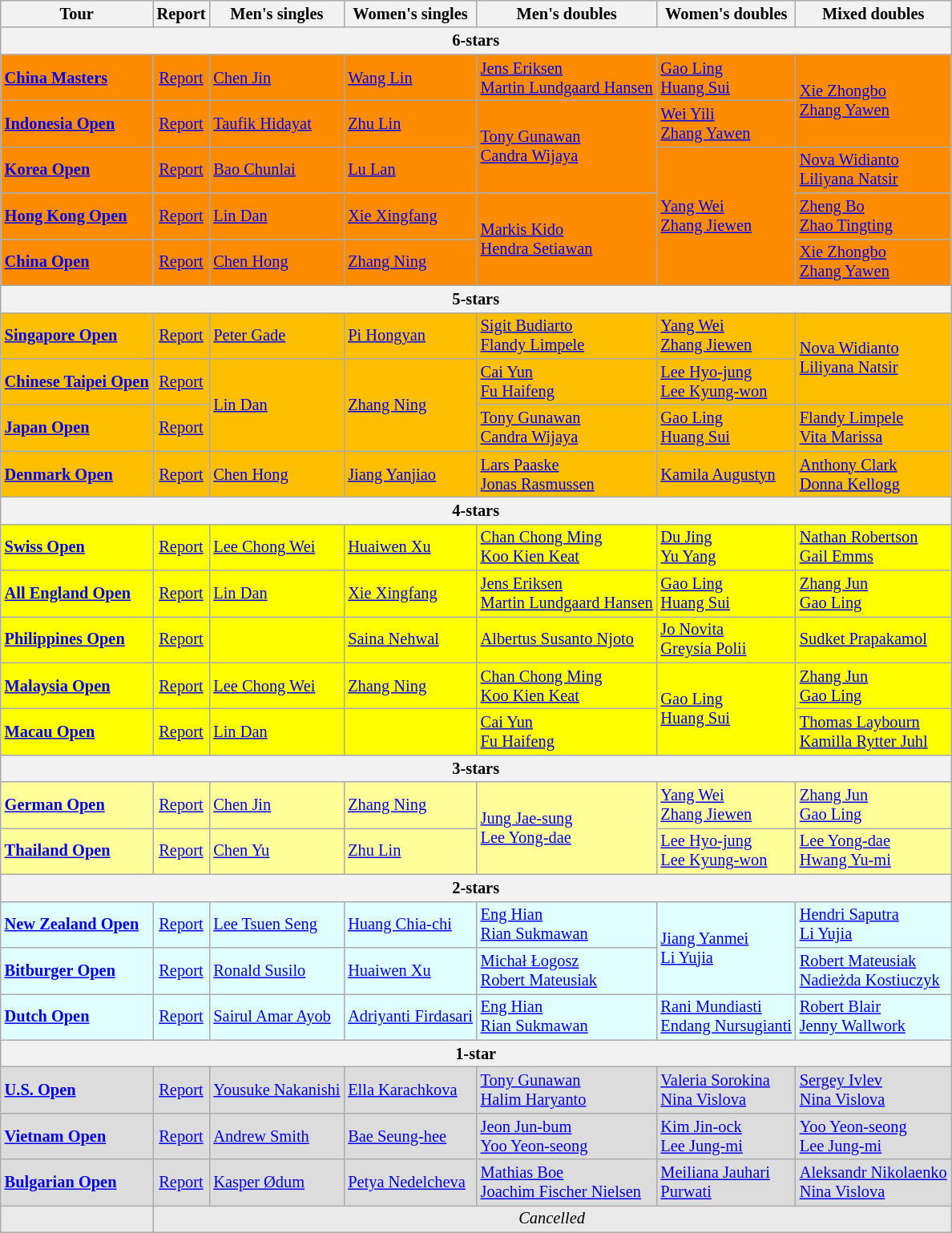<table class=wikitable style="font-size:85%">
<tr>
<th>Tour</th>
<th>Report</th>
<th>Men's singles</th>
<th>Women's singles</th>
<th>Men's doubles</th>
<th>Women's doubles</th>
<th>Mixed doubles</th>
</tr>
<tr>
<th colspan="7">6-stars</th>
</tr>
<tr bgcolor="#FF8C00">
<td><strong><a href='#'>China Masters</a></strong></td>
<td align="center"><a href='#'>Report</a></td>
<td> <a href='#'>Chen Jin</a></td>
<td> <a href='#'>Wang Lin</a></td>
<td> <a href='#'>Jens Eriksen</a><br> <a href='#'>Martin Lundgaard Hansen</a></td>
<td> <a href='#'>Gao Ling</a><br> <a href='#'>Huang Sui</a></td>
<td rowspan="2"> <a href='#'>Xie Zhongbo</a><br> <a href='#'>Zhang Yawen</a></td>
</tr>
<tr bgcolor="#FF8C00">
<td><strong><a href='#'>Indonesia Open</a></strong></td>
<td align="center"><a href='#'>Report</a></td>
<td> <a href='#'>Taufik Hidayat</a></td>
<td> <a href='#'>Zhu Lin</a></td>
<td rowspan="2"> <a href='#'>Tony Gunawan</a><br> <a href='#'>Candra Wijaya</a></td>
<td> <a href='#'>Wei Yili</a><br> <a href='#'>Zhang Yawen</a></td>
</tr>
<tr bgcolor="#FF8C00">
<td><strong><a href='#'>Korea Open</a></strong></td>
<td align="center"><a href='#'>Report</a></td>
<td> <a href='#'>Bao Chunlai</a></td>
<td> <a href='#'>Lu Lan</a></td>
<td rowspan="3"> <a href='#'>Yang Wei</a><br> <a href='#'>Zhang Jiewen</a></td>
<td> <a href='#'>Nova Widianto</a><br> <a href='#'>Liliyana Natsir</a></td>
</tr>
<tr bgcolor="#FF8C00">
<td><strong><a href='#'>Hong Kong Open</a></strong></td>
<td align="center"><a href='#'>Report</a></td>
<td> <a href='#'>Lin Dan</a></td>
<td> <a href='#'>Xie Xingfang</a></td>
<td rowspan="2"> <a href='#'>Markis Kido</a><br> <a href='#'>Hendra Setiawan</a></td>
<td> <a href='#'>Zheng Bo</a><br> <a href='#'>Zhao Tingting</a></td>
</tr>
<tr bgcolor="#FF8C00">
<td><strong><a href='#'>China Open</a></strong></td>
<td align="center"><a href='#'>Report</a></td>
<td> <a href='#'>Chen Hong</a></td>
<td> <a href='#'>Zhang Ning</a></td>
<td> <a href='#'>Xie Zhongbo</a><br> <a href='#'>Zhang Yawen</a></td>
</tr>
<tr>
<th colspan="7">5-stars</th>
</tr>
<tr bgcolor="#FFBF00">
<td><strong><a href='#'>Singapore Open</a></strong></td>
<td align="center"><a href='#'>Report</a></td>
<td> <a href='#'>Peter Gade</a></td>
<td> <a href='#'>Pi Hongyan</a></td>
<td> <a href='#'>Sigit Budiarto</a><br> <a href='#'>Flandy Limpele</a></td>
<td> <a href='#'>Yang Wei</a><br> <a href='#'>Zhang Jiewen</a></td>
<td rowspan="2"> <a href='#'>Nova Widianto</a><br> <a href='#'>Liliyana Natsir</a></td>
</tr>
<tr bgcolor="#FFBF00">
<td><strong><a href='#'>Chinese Taipei Open</a></strong></td>
<td align="center"><a href='#'>Report</a></td>
<td rowspan="2"> <a href='#'>Lin Dan</a></td>
<td rowspan="2"> <a href='#'>Zhang Ning</a></td>
<td> <a href='#'>Cai Yun</a><br> <a href='#'>Fu Haifeng</a></td>
<td> <a href='#'>Lee Hyo-jung</a><br> <a href='#'>Lee Kyung-won</a></td>
</tr>
<tr bgcolor="#FFBF00">
<td><strong><a href='#'>Japan Open</a></strong></td>
<td align="center"><a href='#'>Report</a></td>
<td> <a href='#'>Tony Gunawan</a><br> <a href='#'>Candra Wijaya</a></td>
<td> <a href='#'>Gao Ling</a><br> <a href='#'>Huang Sui</a></td>
<td> <a href='#'>Flandy Limpele</a><br> <a href='#'>Vita Marissa</a></td>
</tr>
<tr bgcolor="#FFBF00">
<td><strong><a href='#'>Denmark Open</a></strong></td>
<td align="center"><a href='#'>Report</a></td>
<td> <a href='#'>Chen Hong</a></td>
<td> <a href='#'>Jiang Yanjiao</a></td>
<td> <a href='#'>Lars Paaske</a><br> <a href='#'>Jonas Rasmussen</a></td>
<td> <a href='#'>Kamila Augustyn</a><br></td>
<td> <a href='#'>Anthony Clark</a><br> <a href='#'>Donna Kellogg</a></td>
</tr>
<tr>
<th colspan="7">4-stars</th>
</tr>
<tr bgcolor="#FFFF00">
<td><strong><a href='#'>Swiss Open</a></strong></td>
<td align="center"><a href='#'>Report</a></td>
<td> <a href='#'>Lee Chong Wei</a></td>
<td> <a href='#'>Huaiwen Xu</a></td>
<td> <a href='#'>Chan Chong Ming</a><br> <a href='#'>Koo Kien Keat</a></td>
<td> <a href='#'>Du Jing</a><br> <a href='#'>Yu Yang</a></td>
<td> <a href='#'>Nathan Robertson</a><br> <a href='#'>Gail Emms</a></td>
</tr>
<tr bgcolor="#FFFF00">
<td><strong><a href='#'>All England Open</a></strong></td>
<td align="center"><a href='#'>Report</a></td>
<td> <a href='#'>Lin Dan</a></td>
<td> <a href='#'>Xie Xingfang</a></td>
<td> <a href='#'>Jens Eriksen</a><br> <a href='#'>Martin Lundgaard Hansen</a></td>
<td> <a href='#'>Gao Ling</a><br> <a href='#'>Huang Sui</a></td>
<td> <a href='#'>Zhang Jun</a><br> <a href='#'>Gao Ling</a></td>
</tr>
<tr bgcolor="#FFFF00">
<td><strong><a href='#'>Philippines Open</a></strong></td>
<td align="center"><a href='#'>Report</a></td>
<td></td>
<td> <a href='#'>Saina Nehwal</a></td>
<td> <a href='#'>Albertus Susanto Njoto</a><br></td>
<td> <a href='#'>Jo Novita</a><br> <a href='#'>Greysia Polii</a></td>
<td> <a href='#'>Sudket Prapakamol</a><br></td>
</tr>
<tr bgcolor="#FFFF00">
<td><strong><a href='#'>Malaysia Open</a></strong></td>
<td align="center"><a href='#'>Report</a></td>
<td> <a href='#'>Lee Chong Wei</a></td>
<td> <a href='#'>Zhang Ning</a></td>
<td> <a href='#'>Chan Chong Ming</a><br> <a href='#'>Koo Kien Keat</a></td>
<td rowspan="2"> <a href='#'>Gao Ling</a><br> <a href='#'>Huang Sui</a></td>
<td> <a href='#'>Zhang Jun</a><br> <a href='#'>Gao Ling</a></td>
</tr>
<tr bgcolor="#FFFF00">
<td><strong><a href='#'>Macau Open</a></strong></td>
<td align="center"><a href='#'>Report</a></td>
<td> <a href='#'>Lin Dan</a></td>
<td></td>
<td> <a href='#'>Cai Yun</a><br> <a href='#'>Fu Haifeng</a></td>
<td> <a href='#'>Thomas Laybourn</a><br> <a href='#'>Kamilla Rytter Juhl</a></td>
</tr>
<tr>
<th colspan="7">3-stars</th>
</tr>
<tr bgcolor="#FFFF99">
<td><strong><a href='#'>German Open</a></strong></td>
<td align="center"><a href='#'>Report</a></td>
<td> <a href='#'>Chen Jin</a></td>
<td> <a href='#'>Zhang Ning</a></td>
<td rowspan="2"> <a href='#'>Jung Jae-sung</a><br> <a href='#'>Lee Yong-dae</a></td>
<td> <a href='#'>Yang Wei</a><br> <a href='#'>Zhang Jiewen</a></td>
<td> <a href='#'>Zhang Jun</a><br> <a href='#'>Gao Ling</a></td>
</tr>
<tr bgcolor="#FFFF99">
<td><strong><a href='#'>Thailand Open</a></strong></td>
<td align="center"><a href='#'>Report</a></td>
<td> <a href='#'>Chen Yu</a></td>
<td> <a href='#'>Zhu Lin</a></td>
<td> <a href='#'>Lee Hyo-jung</a><br> <a href='#'>Lee Kyung-won</a></td>
<td> <a href='#'>Lee Yong-dae</a><br> <a href='#'>Hwang Yu-mi</a></td>
</tr>
<tr>
<th colspan="7">2-stars</th>
</tr>
<tr bgcolor="#E0FFFF">
<td><strong><a href='#'>New Zealand Open</a></strong></td>
<td align="center"><a href='#'>Report</a></td>
<td> <a href='#'>Lee Tsuen Seng</a></td>
<td> <a href='#'>Huang Chia-chi</a></td>
<td> <a href='#'>Eng Hian</a><br> <a href='#'>Rian Sukmawan</a></td>
<td rowspan="2"> <a href='#'>Jiang Yanmei</a><br> <a href='#'>Li Yujia</a></td>
<td> <a href='#'>Hendri Saputra</a><br> <a href='#'>Li Yujia</a></td>
</tr>
<tr bgcolor="#E0FFFF">
<td><strong><a href='#'>Bitburger Open</a></strong></td>
<td align="center"><a href='#'>Report</a></td>
<td> <a href='#'>Ronald Susilo</a></td>
<td> <a href='#'>Huaiwen Xu</a></td>
<td> <a href='#'>Michał Łogosz</a><br> <a href='#'>Robert Mateusiak</a></td>
<td> <a href='#'>Robert Mateusiak</a><br> <a href='#'>Nadieżda Kostiuczyk</a></td>
</tr>
<tr bgcolor="#E0FFFF">
<td><strong><a href='#'>Dutch Open</a></strong></td>
<td align="center"><a href='#'>Report</a></td>
<td> <a href='#'>Sairul Amar Ayob</a></td>
<td> <a href='#'>Adriyanti Firdasari</a></td>
<td> <a href='#'>Eng Hian</a><br> <a href='#'>Rian Sukmawan</a></td>
<td> <a href='#'>Rani Mundiasti</a><br> <a href='#'>Endang Nursugianti</a></td>
<td> <a href='#'>Robert Blair</a><br> <a href='#'>Jenny Wallwork</a></td>
</tr>
<tr>
<th colspan="7">1-star</th>
</tr>
<tr bgcolor="#DCDCDC">
<td><strong><a href='#'>U.S. Open</a></strong></td>
<td align="center"><a href='#'>Report</a></td>
<td> <a href='#'>Yousuke Nakanishi</a></td>
<td> <a href='#'>Ella Karachkova</a></td>
<td> <a href='#'>Tony Gunawan</a><br> <a href='#'>Halim Haryanto</a></td>
<td> <a href='#'>Valeria Sorokina</a><br> <a href='#'>Nina Vislova</a></td>
<td> <a href='#'>Sergey Ivlev</a><br> <a href='#'>Nina Vislova</a></td>
</tr>
<tr bgcolor="#DCDCDC">
<td><strong><a href='#'>Vietnam Open</a></strong></td>
<td align="center"><a href='#'>Report</a></td>
<td> <a href='#'>Andrew Smith</a></td>
<td> <a href='#'>Bae Seung-hee</a></td>
<td> <a href='#'>Jeon Jun-bum</a><br> <a href='#'>Yoo Yeon-seong</a></td>
<td> <a href='#'>Kim Jin-ock</a><br> <a href='#'>Lee Jung-mi</a></td>
<td> <a href='#'>Yoo Yeon-seong</a><br> <a href='#'>Lee Jung-mi</a></td>
</tr>
<tr bgcolor="#DCDCDC">
<td><strong><a href='#'>Bulgarian Open</a></strong></td>
<td align="center"><a href='#'>Report</a></td>
<td> <a href='#'>Kasper Ødum</a></td>
<td> <a href='#'>Petya Nedelcheva</a></td>
<td> <a href='#'>Mathias Boe</a><br> <a href='#'>Joachim Fischer Nielsen</a></td>
<td> <a href='#'>Meiliana Jauhari</a><br> <a href='#'>Purwati</a></td>
<td> <a href='#'>Aleksandr Nikolaenko</a><br> <a href='#'>Nina Vislova</a></td>
</tr>
<tr bgcolor="#E9E9E9">
<td></td>
<td align="center" colspan="6"><em>Cancelled</em></td>
</tr>
</table>
